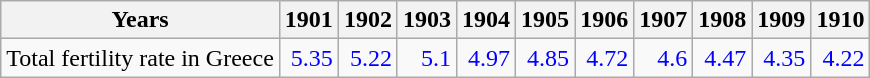<table class="wikitable " style="text-align:right">
<tr>
<th>Years</th>
<th>1901</th>
<th>1902</th>
<th>1903</th>
<th>1904</th>
<th>1905</th>
<th>1906</th>
<th>1907</th>
<th>1908</th>
<th>1909</th>
<th>1910</th>
</tr>
<tr>
<td align="left">Total fertility rate in Greece</td>
<td style="text-align:right; color:blue;">5.35</td>
<td style="text-align:right; color:blue;">5.22</td>
<td style="text-align:right; color:blue;">5.1</td>
<td style="text-align:right; color:blue;">4.97</td>
<td style="text-align:right; color:blue;">4.85</td>
<td style="text-align:right; color:blue;">4.72</td>
<td style="text-align:right; color:blue;">4.6</td>
<td style="text-align:right; color:blue;">4.47</td>
<td style="text-align:right; color:blue;">4.35</td>
<td style="text-align:right; color:blue;">4.22</td>
</tr>
</table>
